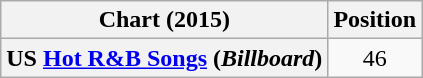<table class="wikitable plainrowheaders" style="text-align:center">
<tr>
<th>Chart (2015)</th>
<th>Position</th>
</tr>
<tr>
<th scope="row">US <a href='#'>Hot R&B Songs</a> (<em>Billboard</em>)</th>
<td>46</td>
</tr>
</table>
